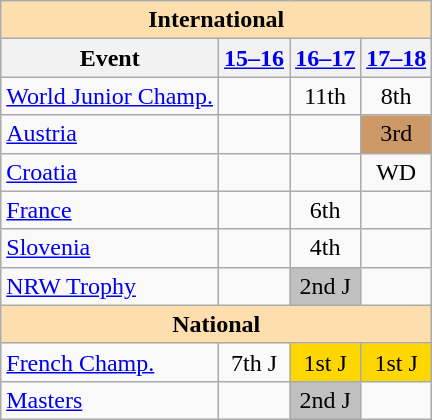<table class="wikitable" style="text-align:center">
<tr>
<th style="background-color: #ffdead; " colspan=4 align=center>International</th>
</tr>
<tr>
<th>Event</th>
<th><a href='#'>15–16</a></th>
<th><a href='#'>16–17</a></th>
<th><a href='#'>17–18</a></th>
</tr>
<tr>
<td align=left><a href='#'>World Junior Champ.</a></td>
<td></td>
<td>11th</td>
<td>8th</td>
</tr>
<tr>
<td align=left> <a href='#'>Austria</a></td>
<td></td>
<td></td>
<td bgcolor=cc9966>3rd</td>
</tr>
<tr>
<td align=left> <a href='#'>Croatia</a></td>
<td></td>
<td></td>
<td>WD</td>
</tr>
<tr>
<td align=left> <a href='#'>France</a></td>
<td></td>
<td>6th</td>
<td></td>
</tr>
<tr>
<td align=left> <a href='#'>Slovenia</a></td>
<td></td>
<td>4th</td>
<td></td>
</tr>
<tr>
<td align=left><a href='#'>NRW Trophy</a></td>
<td></td>
<td bgcolor=silver>2nd J</td>
<td></td>
</tr>
<tr>
<th style="background-color: #ffdead; " colspan=4 align=center>National</th>
</tr>
<tr>
<td align=left><a href='#'>French Champ.</a></td>
<td>7th J</td>
<td bgcolor=gold>1st J</td>
<td bgcolor=gold>1st J</td>
</tr>
<tr>
<td align=left><a href='#'>Masters</a></td>
<td></td>
<td bgcolor=silver>2nd J</td>
<td></td>
</tr>
</table>
